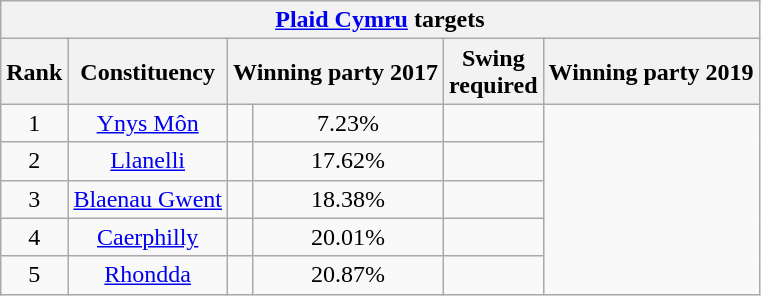<table class="wikitable plainrowheaders sortable" style="text-align:center">
<tr>
<th colspan=7><a href='#'>Plaid Cymru</a> targets</th>
</tr>
<tr>
<th>Rank</th>
<th>Constituency</th>
<th colspan=2>Winning party 2017</th>
<th>Swing<br>required</th>
<th colspan=2>Winning party 2019</th>
</tr>
<tr>
<td>1</td>
<td><a href='#'>Ynys Môn</a></td>
<td></td>
<td>7.23%</td>
<td></td>
</tr>
<tr>
<td>2</td>
<td><a href='#'>Llanelli</a></td>
<td></td>
<td>17.62%</td>
<td></td>
</tr>
<tr>
<td>3</td>
<td><a href='#'>Blaenau Gwent</a></td>
<td></td>
<td>18.38%</td>
<td></td>
</tr>
<tr>
<td>4</td>
<td><a href='#'>Caerphilly</a></td>
<td></td>
<td>20.01%</td>
<td></td>
</tr>
<tr>
<td>5</td>
<td><a href='#'>Rhondda</a></td>
<td></td>
<td>20.87%</td>
<td></td>
</tr>
</table>
